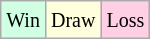<table class="wikitable">
<tr>
<td style="background:#d0ffe3;"><small>Win</small></td>
<td style="background:#ffd;"><small>Draw</small></td>
<td style="background:#ffd0e3;"><small>Loss</small></td>
</tr>
</table>
